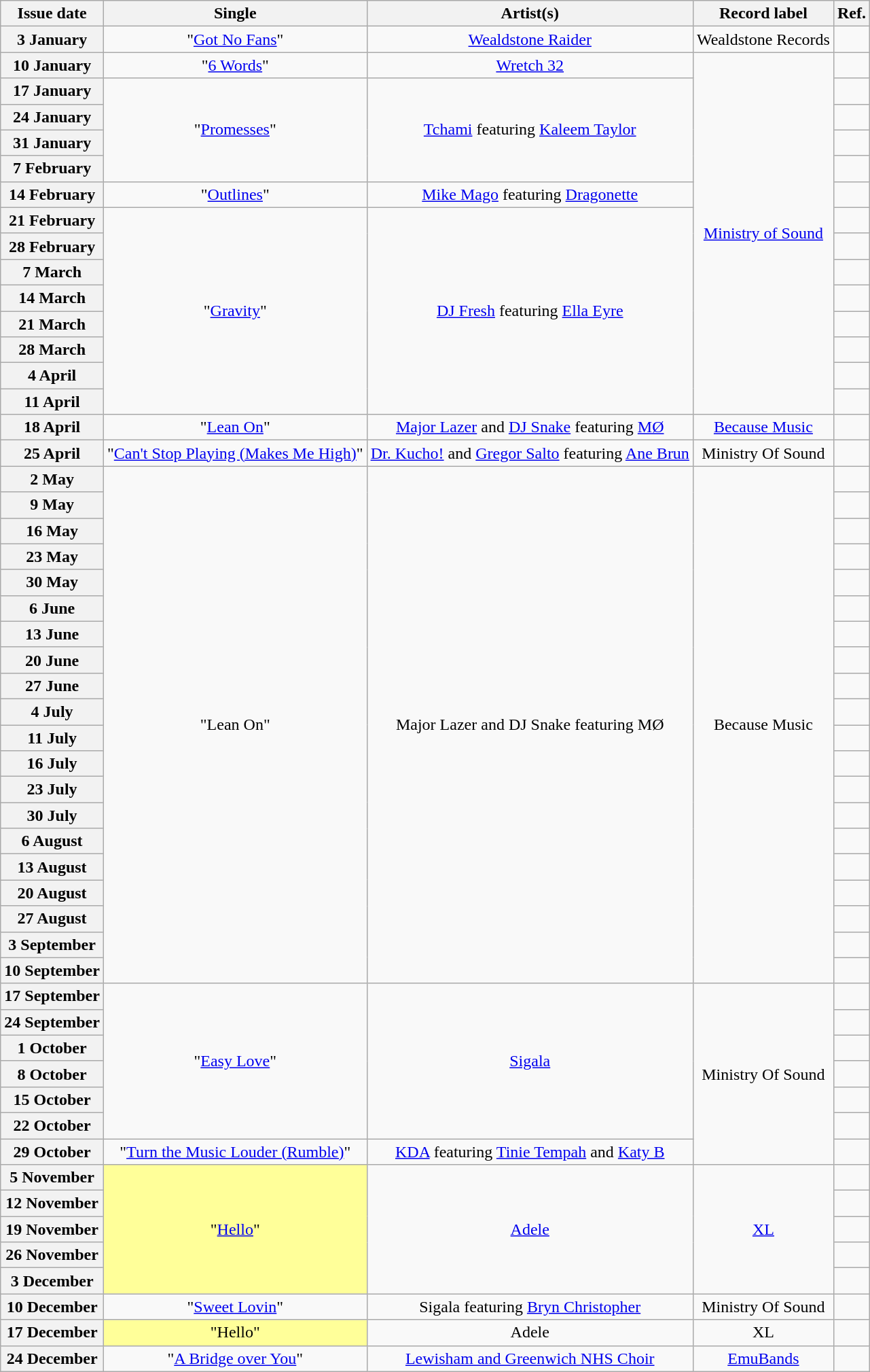<table class="wikitable plainrowheaders">
<tr>
<th scope=col>Issue date</th>
<th scope=col>Single</th>
<th scope=col>Artist(s)</th>
<th scope=col>Record label</th>
<th scope=col>Ref.</th>
</tr>
<tr>
<th scope=row>3 January</th>
<td align=center>"<a href='#'>Got No Fans</a>"</td>
<td align=center><a href='#'>Wealdstone Raider</a></td>
<td align=center>Wealdstone Records</td>
<td align=center></td>
</tr>
<tr>
<th scope=row>10 January</th>
<td align=center>"<a href='#'>6 Words</a>"</td>
<td align=center><a href='#'>Wretch 32</a></td>
<td align=center rowspan=14><a href='#'>Ministry of Sound</a></td>
<td align=center></td>
</tr>
<tr>
<th scope=row>17 January</th>
<td align=center rowspan=4>"<a href='#'>Promesses</a>"</td>
<td align=center rowspan=4><a href='#'>Tchami</a> featuring <a href='#'>Kaleem Taylor</a></td>
<td align=center></td>
</tr>
<tr>
<th scope=row>24 January</th>
<td align=center></td>
</tr>
<tr>
<th scope=row>31 January</th>
<td align=center></td>
</tr>
<tr>
<th scope=row>7 February</th>
<td align=center></td>
</tr>
<tr>
<th scope=row>14 February</th>
<td align=center>"<a href='#'>Outlines</a>"</td>
<td align=center><a href='#'>Mike Mago</a> featuring <a href='#'>Dragonette</a></td>
<td align=center></td>
</tr>
<tr>
<th scope=row>21 February</th>
<td align=center rowspan=8>"<a href='#'>Gravity</a>"</td>
<td align=center rowspan=8><a href='#'>DJ Fresh</a> featuring <a href='#'>Ella Eyre</a></td>
<td align=center></td>
</tr>
<tr>
<th scope=row>28 February</th>
<td align=center></td>
</tr>
<tr>
<th scope=row>7 March</th>
<td align=center></td>
</tr>
<tr>
<th scope=row>14 March</th>
<td align=center></td>
</tr>
<tr>
<th scope=row>21 March</th>
<td align=center></td>
</tr>
<tr>
<th scope=row>28 March</th>
<td align=center></td>
</tr>
<tr>
<th scope=row>4 April</th>
<td align=center></td>
</tr>
<tr>
<th scope=row>11 April</th>
<td align=center></td>
</tr>
<tr>
<th scope=row>18 April</th>
<td align=center>"<a href='#'>Lean On</a>"</td>
<td align=center><a href='#'>Major Lazer</a> and <a href='#'>DJ Snake</a> featuring <a href='#'>MØ</a></td>
<td align=center><a href='#'>Because Music</a></td>
<td align=center></td>
</tr>
<tr>
<th scope=row>25 April</th>
<td align=center>"<a href='#'>Can't Stop Playing (Makes Me High)</a>"</td>
<td align=center><a href='#'>Dr. Kucho!</a> and <a href='#'>Gregor Salto</a> featuring <a href='#'>Ane Brun</a></td>
<td align=center>Ministry Of Sound</td>
<td align=center></td>
</tr>
<tr>
<th scope=row>2 May</th>
<td align=center rowspan="20">"Lean On"</td>
<td align=center rowspan="20">Major Lazer and DJ Snake featuring MØ</td>
<td align=center rowspan="20">Because Music</td>
<td align=center></td>
</tr>
<tr>
<th scope=row>9 May</th>
<td align=center></td>
</tr>
<tr>
<th scope=row>16 May</th>
<td align=center></td>
</tr>
<tr>
<th scope=row>23 May</th>
<td align=center></td>
</tr>
<tr>
<th scope=row>30 May</th>
<td align=center></td>
</tr>
<tr>
<th scope=row>6 June</th>
<td align=center></td>
</tr>
<tr>
<th scope=row>13 June</th>
<td align=center></td>
</tr>
<tr>
<th scope=row>20 June</th>
<td align=center></td>
</tr>
<tr>
<th scope=row>27 June</th>
<td align=center></td>
</tr>
<tr>
<th scope=row>4 July</th>
<td align=center></td>
</tr>
<tr>
<th scope=row>11 July</th>
<td align=center></td>
</tr>
<tr>
<th scope=row>16 July</th>
<td align=center></td>
</tr>
<tr>
<th scope=row>23 July</th>
<td align=center></td>
</tr>
<tr>
<th scope=row>30 July</th>
<td align=center></td>
</tr>
<tr>
<th scope=row>6 August</th>
<td align=center></td>
</tr>
<tr>
<th scope=row>13 August</th>
<td align=center></td>
</tr>
<tr>
<th scope=row>20 August</th>
<td align=center></td>
</tr>
<tr>
<th scope=row>27 August</th>
<td align=center></td>
</tr>
<tr>
<th scope=row>3 September</th>
<td align=center></td>
</tr>
<tr>
<th scope=row>10 September</th>
<td align=center></td>
</tr>
<tr>
<th scope=row>17 September </th>
<td align=center rowspan="6">"<a href='#'>Easy Love</a>"</td>
<td align=center rowspan="6"><a href='#'>Sigala</a></td>
<td align=center rowspan="7">Ministry Of Sound</td>
<td align=center></td>
</tr>
<tr>
<th scope=row>24 September</th>
<td align=center></td>
</tr>
<tr>
<th scope=row>1 October</th>
<td align=center></td>
</tr>
<tr>
<th scope=row>8 October</th>
<td align=center></td>
</tr>
<tr>
<th scope=row>15 October</th>
<td align=center></td>
</tr>
<tr>
<th scope=row>22 October</th>
<td align=center></td>
</tr>
<tr>
<th scope=row>29 October </th>
<td align=center>"<a href='#'>Turn the Music Louder (Rumble)</a>"</td>
<td align=center><a href='#'>KDA</a> featuring <a href='#'>Tinie Tempah</a> and <a href='#'>Katy B</a></td>
<td align=center></td>
</tr>
<tr>
<th scope=row>5 November </th>
<td bgcolor=#FFFF99 align=center rowspan="5">"<a href='#'>Hello</a>" </td>
<td align=center rowspan="5"><a href='#'>Adele</a></td>
<td align=center rowspan="5"><a href='#'>XL</a></td>
<td align=center></td>
</tr>
<tr>
<th scope=row>12 November </th>
<td align=center></td>
</tr>
<tr>
<th scope=row>19 November </th>
<td align=center></td>
</tr>
<tr>
<th scope=row>26 November</th>
<td align=center></td>
</tr>
<tr>
<th scope=row>3 December</th>
<td align=center></td>
</tr>
<tr>
<th scope=row>10 December</th>
<td align=center>"<a href='#'>Sweet Lovin</a>"</td>
<td align=center>Sigala featuring <a href='#'>Bryn Christopher</a></td>
<td align=center>Ministry Of Sound</td>
<td align=center></td>
</tr>
<tr>
<th scope=row>17 December</th>
<td bgcolor=#FFFF99 align=center>"Hello" </td>
<td align=center>Adele</td>
<td align=center>XL</td>
<td align=center></td>
</tr>
<tr>
<th scope=row>24 December </th>
<td align=center>"<a href='#'>A Bridge over You</a>"</td>
<td align=center><a href='#'>Lewisham and Greenwich NHS Choir</a></td>
<td align=center><a href='#'>EmuBands</a></td>
<td align=center></td>
</tr>
</table>
